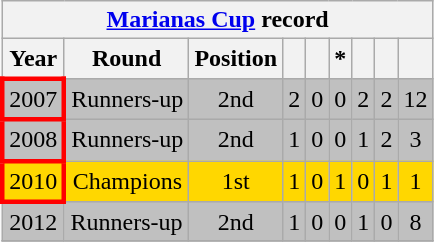<table class="wikitable" style="text-align: center;">
<tr>
<th colspan=9><a href='#'>Marianas Cup</a> record</th>
</tr>
<tr>
<th>Year</th>
<th>Round</th>
<th>Position</th>
<th></th>
<th></th>
<th>*</th>
<th></th>
<th></th>
<th></th>
</tr>
<tr bgcolor=Silver>
<td style="border: 3px solid red">  2007</td>
<td>Runners-up</td>
<td>2nd</td>
<td>2</td>
<td>0</td>
<td>0</td>
<td>2</td>
<td>2</td>
<td>12</td>
</tr>
<tr bgcolor=Silver>
<td style="border: 3px solid red"> 2008</td>
<td>Runners-up</td>
<td>2nd</td>
<td>1</td>
<td>0</td>
<td>0</td>
<td>1</td>
<td>2</td>
<td>3</td>
</tr>
<tr style="background:gold;">
<td style="border: 3px solid red"> 2010</td>
<td>Champions</td>
<td>1st</td>
<td>1</td>
<td>0</td>
<td>1</td>
<td>0</td>
<td>1</td>
<td>1</td>
</tr>
<tr bgcolor=Silver>
<td> 2012</td>
<td>Runners-up</td>
<td>2nd</td>
<td>1</td>
<td>0</td>
<td>0</td>
<td>1</td>
<td>0</td>
<td>8</td>
</tr>
<tr>
</tr>
</table>
